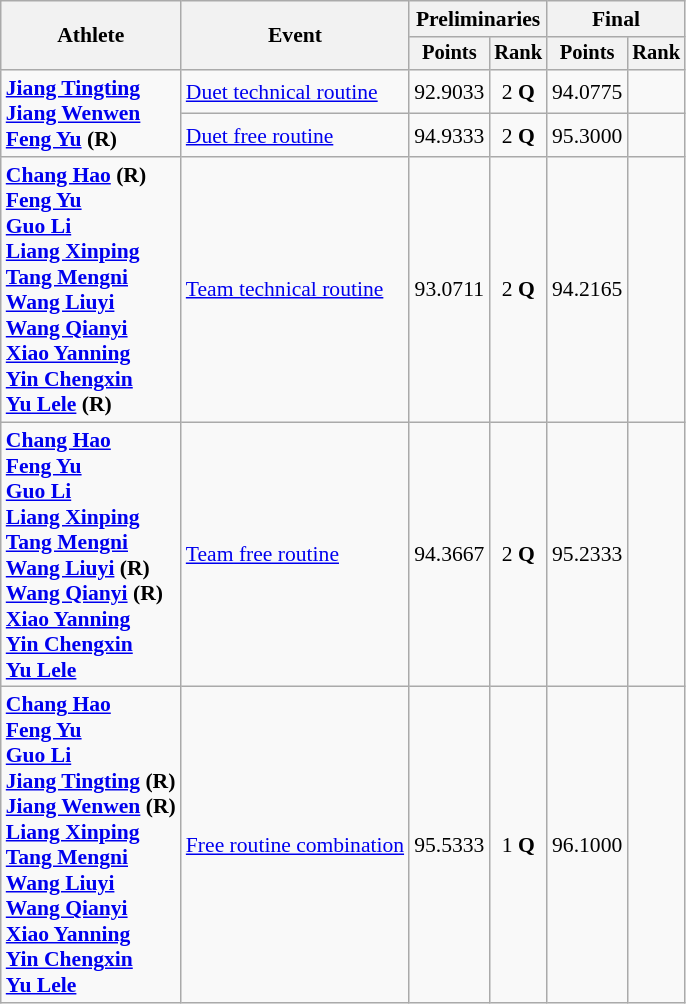<table class=wikitable style="font-size:90%">
<tr>
<th rowspan="2">Athlete</th>
<th rowspan="2">Event</th>
<th colspan="2">Preliminaries</th>
<th colspan="2">Final</th>
</tr>
<tr style="font-size:95%">
<th>Points</th>
<th>Rank</th>
<th>Points</th>
<th>Rank</th>
</tr>
<tr align=center>
<td align=left rowspan=2><strong><a href='#'>Jiang Tingting</a><br><a href='#'>Jiang Wenwen</a><br><a href='#'>Feng Yu</a> (R)</strong></td>
<td align=left><a href='#'>Duet technical routine</a></td>
<td>92.9033</td>
<td>2 <strong>Q</strong></td>
<td>94.0775</td>
<td></td>
</tr>
<tr align=center>
<td align=left><a href='#'>Duet free routine</a></td>
<td>94.9333</td>
<td>2 <strong>Q</strong></td>
<td>95.3000</td>
<td></td>
</tr>
<tr align=center>
<td align=left><strong><a href='#'>Chang Hao</a> (R)<br><a href='#'>Feng Yu</a><br><a href='#'>Guo Li</a><br><a href='#'>Liang Xinping</a><br><a href='#'>Tang Mengni</a><br><a href='#'>Wang Liuyi</a><br><a href='#'>Wang Qianyi</a><br><a href='#'>Xiao Yanning</a><br><a href='#'>Yin Chengxin</a><br><a href='#'>Yu Lele</a> (R)</strong></td>
<td align=left><a href='#'>Team technical routine</a></td>
<td>93.0711</td>
<td>2 <strong>Q</strong></td>
<td>94.2165</td>
<td></td>
</tr>
<tr align=center>
<td align=left><strong><a href='#'>Chang Hao</a><br><a href='#'>Feng Yu</a><br><a href='#'>Guo Li</a><br><a href='#'>Liang Xinping</a><br><a href='#'>Tang Mengni</a><br><a href='#'>Wang Liuyi</a> (R)<br><a href='#'>Wang Qianyi</a> (R)<br><a href='#'>Xiao Yanning</a><br><a href='#'>Yin Chengxin</a><br><a href='#'>Yu Lele</a></strong></td>
<td align=left><a href='#'>Team free routine</a></td>
<td>94.3667</td>
<td>2 <strong>Q</strong></td>
<td>95.2333</td>
<td></td>
</tr>
<tr align=center>
<td align=left><strong><a href='#'>Chang Hao</a><br><a href='#'>Feng Yu</a><br><a href='#'>Guo Li</a><br><a href='#'>Jiang Tingting</a> (R)<br><a href='#'>Jiang Wenwen</a> (R)<br><a href='#'>Liang Xinping</a><br><a href='#'>Tang Mengni</a><br><a href='#'>Wang Liuyi</a><br><a href='#'>Wang Qianyi</a><br><a href='#'>Xiao Yanning</a><br><a href='#'>Yin Chengxin</a><br><a href='#'>Yu Lele</a></strong></td>
<td align=left><a href='#'>Free routine combination</a></td>
<td>95.5333</td>
<td>1 <strong>Q</strong></td>
<td>96.1000</td>
<td></td>
</tr>
</table>
